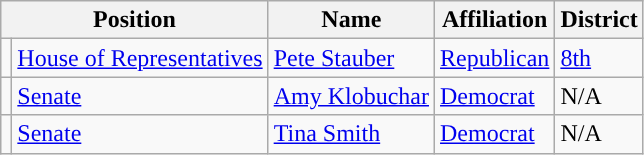<table class="wikitable">
<tr>
<th colspan="2">Position</th>
<th>Name</th>
<th>Affiliation</th>
<th>District</th>
</tr>
<tr>
<td style="background-color:"></td>
<td><a href='#'>House of Representatives</a></td>
<td><a href='#'>Pete Stauber</a></td>
<td><a href='#'>Republican</a></td>
<td><a href='#'>8th</a></td>
</tr>
<tr>
<td style="background-color:"></td>
<td><a href='#'>Senate</a></td>
<td><a href='#'>Amy Klobuchar</a></td>
<td><a href='#'>Democrat</a></td>
<td>N/A</td>
</tr>
<tr>
<td style="background-color:"></td>
<td><a href='#'>Senate</a></td>
<td><a href='#'>Tina Smith</a></td>
<td><a href='#'>Democrat</a></td>
<td>N/A</td>
</tr>
</table>
